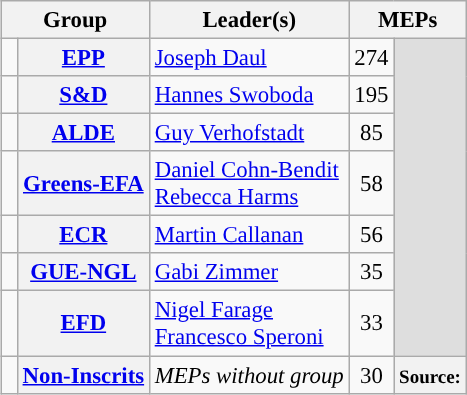<table class="wikitable" style="font-size:95%; float:right; margin:0 0 0.5em 1em; clear:right;">
<tr>
<th colspan="2">Group</th>
<th>Leader(s)</th>
<th colspan="2">MEPs</th>
</tr>
<tr>
<td style="background-color:"> </td>
<th><a href='#'>EPP</a></th>
<td><a href='#'>Joseph Daul</a></td>
<td style="text-align:center;">274</td>
<td rowspan="7" style="text-align:center;vertical-align:middle;background:#dedede"></td>
</tr>
<tr>
<td style="background-color:"></td>
<th><a href='#'>S&D</a></th>
<td><a href='#'>Hannes Swoboda</a></td>
<td style="text-align:center;">195</td>
</tr>
<tr>
<td style="background-color:"></td>
<th><a href='#'>ALDE</a></th>
<td><a href='#'>Guy Verhofstadt</a></td>
<td style="text-align:center;">85</td>
</tr>
<tr>
<td style="background-color:"></td>
<th><a href='#'>Greens-EFA</a></th>
<td><a href='#'>Daniel Cohn-Bendit</a><br><a href='#'>Rebecca Harms</a></td>
<td style="text-align:center;">58</td>
</tr>
<tr>
<td style="background-color:"></td>
<th><a href='#'>ECR</a></th>
<td><a href='#'>Martin Callanan</a></td>
<td style="text-align:center;">56</td>
</tr>
<tr>
<td style="background-color:"></td>
<th><a href='#'>GUE-NGL</a></th>
<td><a href='#'>Gabi Zimmer</a></td>
<td style="text-align:center;">35</td>
</tr>
<tr>
<td style="background-color:"></td>
<th><a href='#'>EFD</a></th>
<td><a href='#'>Nigel Farage</a><br><a href='#'>Francesco Speroni</a></td>
<td style="text-align:center;">33</td>
</tr>
<tr>
<td style="background-color:"></td>
<th><a href='#'>Non-Inscrits</a></th>
<td><em>MEPs without group</em></td>
<td style="text-align:center;">30</td>
<th><small>Source: </small></th>
</tr>
</table>
